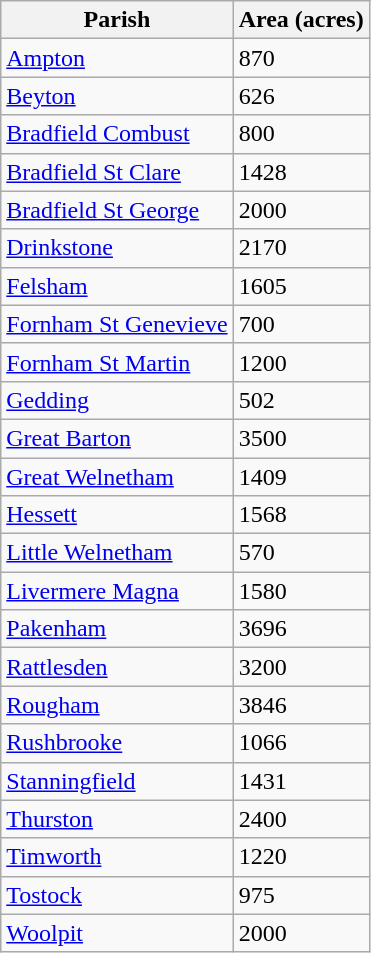<table class="sortable wikitable vatop" style=" margin-right:2em;">
<tr>
<th>Parish</th>
<th>Area (acres)</th>
</tr>
<tr>
<td><a href='#'>Ampton</a></td>
<td>870</td>
</tr>
<tr>
<td><a href='#'>Beyton</a></td>
<td>626</td>
</tr>
<tr>
<td><a href='#'>Bradfield Combust</a></td>
<td>800</td>
</tr>
<tr>
<td><a href='#'>Bradfield St Clare</a></td>
<td>1428</td>
</tr>
<tr>
<td><a href='#'>Bradfield St George</a></td>
<td>2000</td>
</tr>
<tr>
<td><a href='#'>Drinkstone</a></td>
<td>2170</td>
</tr>
<tr>
<td><a href='#'>Felsham</a></td>
<td>1605</td>
</tr>
<tr>
<td><a href='#'>Fornham St Genevieve</a></td>
<td>700</td>
</tr>
<tr>
<td><a href='#'>Fornham St Martin</a></td>
<td>1200</td>
</tr>
<tr>
<td><a href='#'>Gedding</a></td>
<td>502</td>
</tr>
<tr>
<td><a href='#'>Great Barton</a></td>
<td>3500</td>
</tr>
<tr>
<td><a href='#'>Great Welnetham</a></td>
<td>1409</td>
</tr>
<tr>
<td><a href='#'>Hessett</a></td>
<td>1568</td>
</tr>
<tr>
<td><a href='#'>Little Welnetham</a></td>
<td>570</td>
</tr>
<tr>
<td><a href='#'>Livermere Magna</a></td>
<td>1580</td>
</tr>
<tr>
<td><a href='#'>Pakenham</a></td>
<td>3696</td>
</tr>
<tr>
<td><a href='#'>Rattlesden</a></td>
<td>3200</td>
</tr>
<tr>
<td><a href='#'>Rougham</a></td>
<td>3846</td>
</tr>
<tr>
<td><a href='#'>Rushbrooke</a></td>
<td>1066</td>
</tr>
<tr>
<td><a href='#'>Stanningfield</a></td>
<td>1431</td>
</tr>
<tr>
<td><a href='#'>Thurston</a></td>
<td>2400</td>
</tr>
<tr>
<td><a href='#'>Timworth</a></td>
<td>1220</td>
</tr>
<tr>
<td><a href='#'>Tostock</a></td>
<td>975</td>
</tr>
<tr>
<td><a href='#'>Woolpit</a></td>
<td>2000</td>
</tr>
</table>
